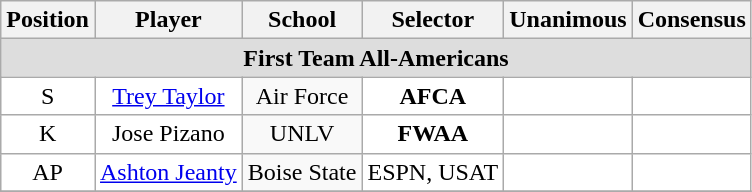<table class="wikitable" border="0">
<tr>
<th>Position</th>
<th>Player</th>
<th>School</th>
<th>Selector</th>
<th>Unanimous</th>
<th>Consensus</th>
</tr>
<tr>
<td colspan="6" style="text-align:center; background:#ddd;"><strong>First Team All-Americans</strong></td>
</tr>
<tr style="text-align:center;">
<td style="background:white">S</td>
<td style="background:white"><a href='#'>Trey Taylor</a></td>
<td style=>Air Force</td>
<td style="background:white"><strong>AFCA</strong></td>
<td style="background:white"></td>
<td style="background:white"></td>
</tr>
<tr style="text-align:center;">
<td style="background:white">K</td>
<td style="background:white">Jose Pizano</td>
<td style=>UNLV</td>
<td style="background:white"><strong>FWAA</strong></td>
<td style="background:white"></td>
<td style="background:white"></td>
</tr>
<tr style="text-align:center;">
<td style="background:white">AP</td>
<td style="background:white"><a href='#'>Ashton Jeanty</a></td>
<td style=>Boise State</td>
<td style="background:white">ESPN, USAT</td>
<td style="background:white"></td>
<td style="background:white"></td>
</tr>
<tr>
</tr>
</table>
